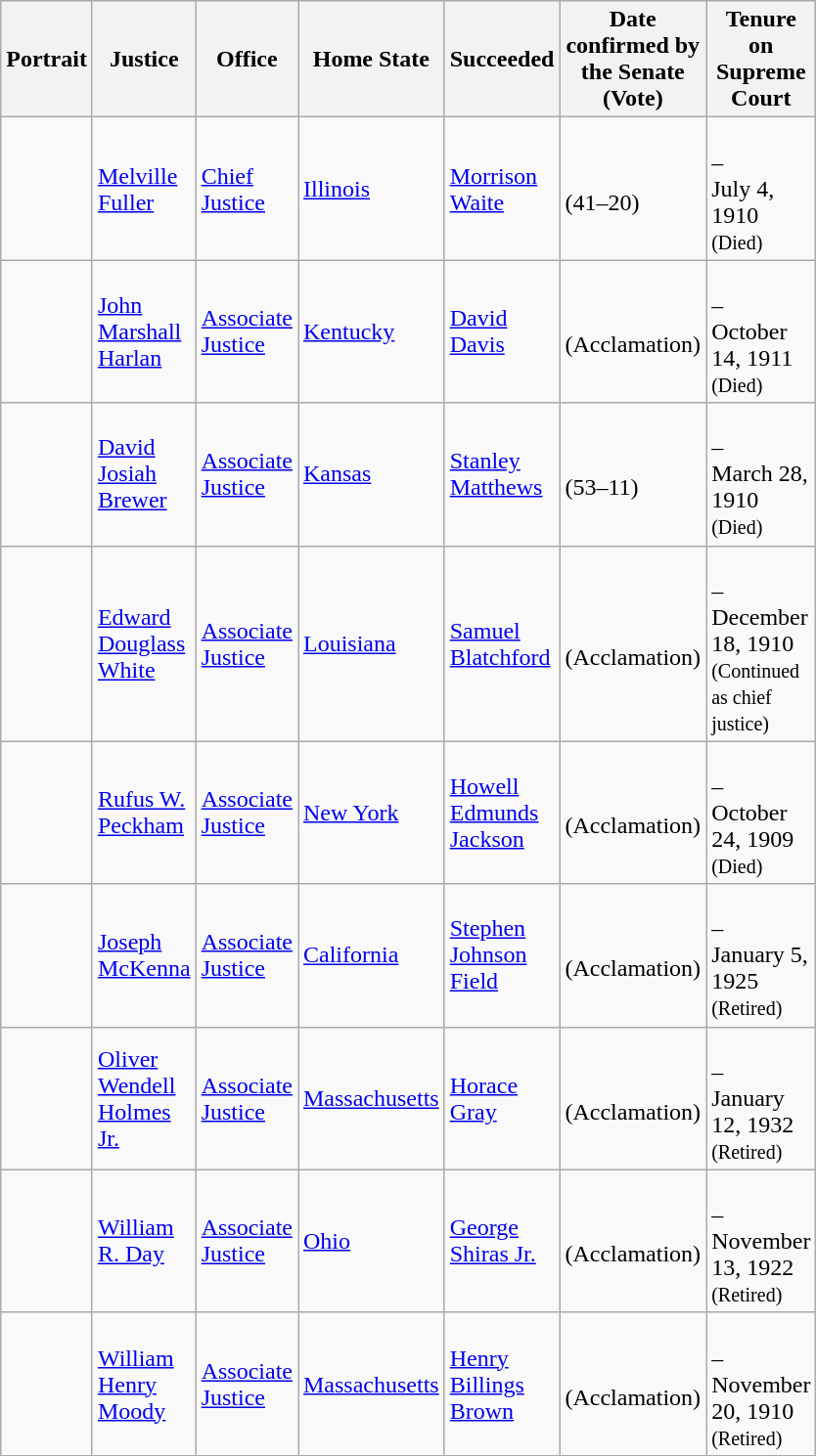<table class="wikitable sortable">
<tr>
<th scope="col" style="width: 10px;">Portrait</th>
<th scope="col" style="width: 10px;">Justice</th>
<th scope="col" style="width: 10px;">Office</th>
<th scope="col" style="width: 10px;">Home State</th>
<th scope="col" style="width: 10px;">Succeeded</th>
<th scope="col" style="width: 10px;">Date confirmed by the Senate<br>(Vote)</th>
<th scope="col" style="width: 10px;">Tenure on Supreme Court</th>
</tr>
<tr>
<td></td>
<td><a href='#'>Melville Fuller</a></td>
<td><a href='#'>Chief Justice</a></td>
<td><a href='#'>Illinois</a></td>
<td><a href='#'>Morrison Waite</a></td>
<td><br>(41–20)</td>
<td><br>–<br>July 4, 1910<br><small>(Died)</small></td>
</tr>
<tr>
<td></td>
<td><a href='#'>John Marshall Harlan</a></td>
<td><a href='#'>Associate Justice</a></td>
<td><a href='#'>Kentucky</a></td>
<td><a href='#'>David Davis</a></td>
<td><br>(Acclamation)</td>
<td><br>–<br>October 14, 1911<br><small>(Died)</small></td>
</tr>
<tr>
<td></td>
<td><a href='#'>David Josiah Brewer</a></td>
<td><a href='#'>Associate Justice</a></td>
<td><a href='#'>Kansas</a></td>
<td><a href='#'>Stanley Matthews</a></td>
<td><br>(53–11)</td>
<td><br>–<br>March 28, 1910<br><small>(Died)</small></td>
</tr>
<tr>
<td></td>
<td><a href='#'>Edward Douglass White</a></td>
<td><a href='#'>Associate Justice</a></td>
<td><a href='#'>Louisiana</a></td>
<td><a href='#'>Samuel Blatchford</a></td>
<td><br>(Acclamation)</td>
<td><br>–<br>December 18, 1910<br><small>(Continued as chief justice)</small></td>
</tr>
<tr>
<td></td>
<td><a href='#'>Rufus W. Peckham</a></td>
<td><a href='#'>Associate Justice</a></td>
<td><a href='#'>New York</a></td>
<td><a href='#'>Howell Edmunds Jackson</a></td>
<td><br>(Acclamation)</td>
<td><br>–<br>October 24, 1909<br><small>(Died)</small></td>
</tr>
<tr>
<td></td>
<td><a href='#'>Joseph McKenna</a></td>
<td><a href='#'>Associate Justice</a></td>
<td><a href='#'>California</a></td>
<td><a href='#'>Stephen Johnson Field</a></td>
<td><br>(Acclamation)</td>
<td><br>–<br>January 5, 1925<br><small>(Retired)</small></td>
</tr>
<tr>
<td></td>
<td><a href='#'>Oliver Wendell Holmes Jr.</a></td>
<td><a href='#'>Associate Justice</a></td>
<td><a href='#'>Massachusetts</a></td>
<td><a href='#'>Horace Gray</a></td>
<td><br>(Acclamation)</td>
<td><br>–<br>January 12, 1932<br><small>(Retired)</small></td>
</tr>
<tr>
<td></td>
<td><a href='#'>William R. Day</a></td>
<td><a href='#'>Associate Justice</a></td>
<td><a href='#'>Ohio</a></td>
<td><a href='#'>George Shiras Jr.</a></td>
<td><br>(Acclamation)</td>
<td><br>–<br>November 13, 1922<br><small>(Retired)</small></td>
</tr>
<tr>
<td></td>
<td><a href='#'>William Henry Moody</a></td>
<td><a href='#'>Associate Justice</a></td>
<td><a href='#'>Massachusetts</a></td>
<td><a href='#'>Henry Billings Brown</a></td>
<td><br>(Acclamation)</td>
<td><br>–<br>November 20, 1910<br><small>(Retired)</small></td>
</tr>
<tr>
</tr>
</table>
